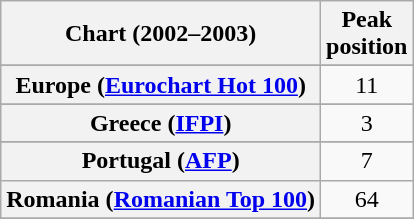<table class="wikitable sortable plainrowheaders" style="text-align:center">
<tr>
<th>Chart (2002–2003)</th>
<th>Peak<br>position</th>
</tr>
<tr>
</tr>
<tr>
</tr>
<tr>
</tr>
<tr>
</tr>
<tr>
<th scope="row">Europe (<a href='#'>Eurochart Hot 100</a>)</th>
<td>11</td>
</tr>
<tr>
</tr>
<tr>
</tr>
<tr>
<th scope="row">Greece (<a href='#'>IFPI</a>)</th>
<td>3</td>
</tr>
<tr>
</tr>
<tr>
</tr>
<tr>
</tr>
<tr>
</tr>
<tr>
</tr>
<tr>
<th scope="row">Portugal (<a href='#'>AFP</a>)</th>
<td>7</td>
</tr>
<tr>
<th scope="row">Romania (<a href='#'>Romanian Top 100</a>)</th>
<td>64</td>
</tr>
<tr>
</tr>
<tr>
</tr>
<tr>
</tr>
<tr>
</tr>
<tr>
</tr>
<tr>
</tr>
<tr>
</tr>
<tr>
</tr>
<tr>
</tr>
</table>
